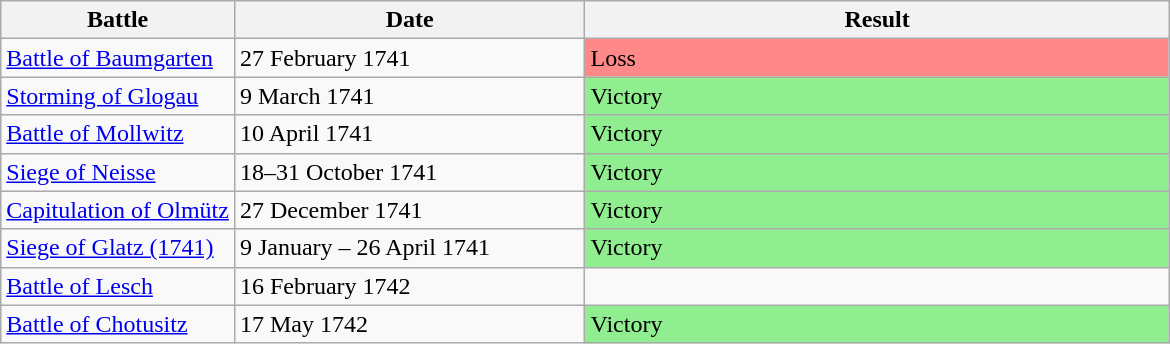<table class="wikitable">
<tr>
<th>Battle</th>
<th>Date</th>
<th>Result</th>
</tr>
<tr>
<td width="20%"><a href='#'>Battle of Baumgarten</a></td>
<td width="30%">27 February 1741</td>
<td width="50%" style="background:#F88">Loss</td>
</tr>
<tr>
<td><a href='#'>Storming of Glogau</a></td>
<td>9 March 1741</td>
<td style="background:lightgreen">Victory</td>
</tr>
<tr>
<td><a href='#'>Battle of Mollwitz</a></td>
<td>10 April 1741</td>
<td style="background:lightgreen">Victory</td>
</tr>
<tr>
<td><a href='#'>Siege of Neisse</a></td>
<td>18–31 October 1741</td>
<td style="background:lightgreen">Victory</td>
</tr>
<tr>
<td><a href='#'>Capitulation of Olmütz</a></td>
<td>27 December 1741</td>
<td style="background:lightgreen">Victory</td>
</tr>
<tr>
<td><a href='#'>Siege of Glatz (1741)</a></td>
<td>9 January – 26 April 1741</td>
<td style="background:lightgreen">Victory</td>
</tr>
<tr>
<td><a href='#'>Battle of Lesch</a></td>
<td>16 February 1742</td>
<td></td>
</tr>
<tr>
<td><a href='#'>Battle of Chotusitz</a></td>
<td>17 May 1742</td>
<td style="background:lightgreen">Victory</td>
</tr>
</table>
